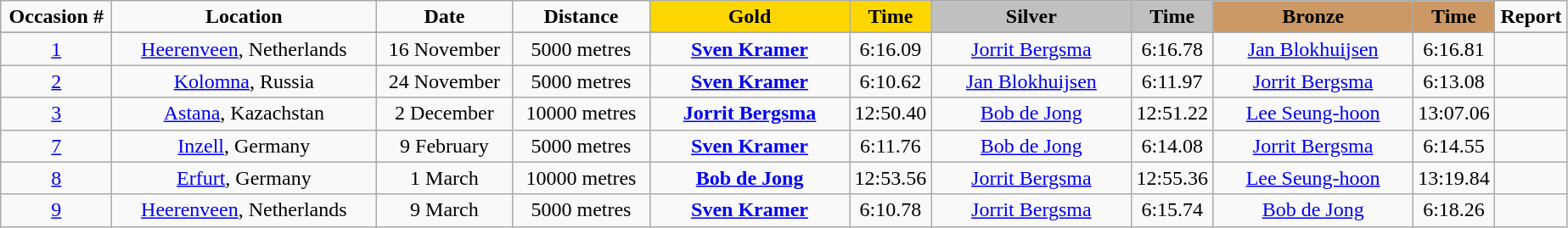<table class="wikitable">
<tr>
<td width="80" align="center"><strong>Occasion #</strong></td>
<td width="200" align="center"><strong>Location</strong></td>
<td width="100" align="center"><strong>Date</strong></td>
<td width="100" align="center"><strong>Distance</strong></td>
<td width="150" bgcolor="gold" align="center"><strong>Gold</strong></td>
<td width="50" bgcolor="gold" align="center"><strong>Time</strong></td>
<td width="150" bgcolor="silver" align="center"><strong>Silver</strong></td>
<td width="50" bgcolor="silver" align="center"><strong>Time</strong></td>
<td width="150" bgcolor="#CC9966" align="center"><strong>Bronze</strong></td>
<td width="50" bgcolor="#CC9966" align="center"><strong>Time</strong></td>
<td width="50" align="center"><strong>Report</strong></td>
</tr>
<tr bgcolor="#cccccc">
</tr>
<tr>
<td align="center"><a href='#'>1</a></td>
<td align="center"><a href='#'>Heerenveen</a>, Netherlands</td>
<td align="center">16 November</td>
<td align="center">5000 metres</td>
<td align="center"><strong><a href='#'>Sven Kramer</a></strong><br><small></small></td>
<td align="center">6:16.09</td>
<td align="center"><a href='#'>Jorrit Bergsma</a><br><small></small></td>
<td align="center">6:16.78</td>
<td align="center"><a href='#'>Jan Blokhuijsen</a><br><small></small></td>
<td align="center">6:16.81</td>
<td align="center"></td>
</tr>
<tr>
<td align="center"><a href='#'>2</a></td>
<td align="center"><a href='#'>Kolomna</a>, Russia</td>
<td align="center">24 November</td>
<td align="center">5000 metres</td>
<td align="center"><strong><a href='#'>Sven Kramer</a></strong><br><small></small></td>
<td align="center">6:10.62</td>
<td align="center"><a href='#'>Jan Blokhuijsen</a><br><small></small></td>
<td align="center">6:11.97</td>
<td align="center"><a href='#'>Jorrit Bergsma</a><br><small></small></td>
<td align="center">6:13.08</td>
<td align="center"></td>
</tr>
<tr>
<td align="center"><a href='#'>3</a></td>
<td align="center"><a href='#'>Astana</a>, Kazachstan</td>
<td align="center">2 December</td>
<td align="center">10000 metres</td>
<td align="center"><strong><a href='#'>Jorrit Bergsma</a></strong><br><small></small></td>
<td align="center">12:50.40</td>
<td align="center"><a href='#'>Bob de Jong</a><br><small></small></td>
<td align="center">12:51.22</td>
<td align="center"><a href='#'>Lee Seung-hoon</a><br><small></small></td>
<td align="center">13:07.06</td>
<td align="center"></td>
</tr>
<tr>
<td align="center"><a href='#'>7</a></td>
<td align="center"><a href='#'>Inzell</a>, Germany</td>
<td align="center">9 February</td>
<td align="center">5000 metres</td>
<td align="center"><strong><a href='#'>Sven Kramer</a></strong><br><small></small></td>
<td align="center">6:11.76</td>
<td align="center"><a href='#'>Bob de Jong</a><br><small></small></td>
<td align="center">6:14.08</td>
<td align="center"><a href='#'>Jorrit Bergsma</a><br><small></small></td>
<td align="center">6:14.55</td>
<td align="center"></td>
</tr>
<tr>
<td align="center"><a href='#'>8</a></td>
<td align="center"><a href='#'>Erfurt</a>, Germany</td>
<td align="center">1 March</td>
<td align="center">10000 metres</td>
<td align="center"><strong><a href='#'>Bob de Jong</a></strong><br><small></small></td>
<td align="center">12:53.56</td>
<td align="center"><a href='#'>Jorrit Bergsma</a><br><small></small></td>
<td align="center">12:55.36</td>
<td align="center"><a href='#'>Lee Seung-hoon</a><br><small></small></td>
<td align="center">13:19.84</td>
<td align="center"></td>
</tr>
<tr>
<td align="center"><a href='#'>9</a></td>
<td align="center"><a href='#'>Heerenveen</a>, Netherlands</td>
<td align="center">9 March</td>
<td align="center">5000 metres</td>
<td align="center"><strong><a href='#'>Sven Kramer</a></strong><br><small></small></td>
<td align="center">6:10.78</td>
<td align="center"><a href='#'>Jorrit Bergsma</a><br><small></small></td>
<td align="center">6:15.74</td>
<td align="center"><a href='#'>Bob de Jong</a><br><small></small></td>
<td align="center">6:18.26</td>
<td align="center"></td>
</tr>
</table>
